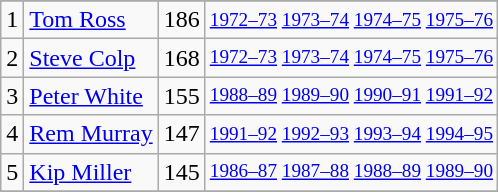<table class="wikitable">
<tr>
</tr>
<tr>
<td>1</td>
<td><a href='#'>Tom Ross</a></td>
<td>186</td>
<td style="font-size:80%;"><a href='#'>1972–73</a> <a href='#'>1973–74</a> <a href='#'>1974–75</a> <a href='#'>1975–76</a></td>
</tr>
<tr>
<td>2</td>
<td><a href='#'>Steve Colp</a></td>
<td>168</td>
<td style="font-size:80%;"><a href='#'>1972–73</a> <a href='#'>1973–74</a> <a href='#'>1974–75</a> <a href='#'>1975–76</a></td>
</tr>
<tr>
<td>3</td>
<td><a href='#'>Peter White</a></td>
<td>155</td>
<td style="font-size:80%;"><a href='#'>1988–89</a> <a href='#'>1989–90</a> <a href='#'>1990–91</a> <a href='#'>1991–92</a></td>
</tr>
<tr>
<td>4</td>
<td><a href='#'>Rem Murray</a></td>
<td>147</td>
<td style="font-size:80%;"><a href='#'>1991–92</a> <a href='#'>1992–93</a> <a href='#'>1993–94</a> <a href='#'>1994–95</a></td>
</tr>
<tr>
<td>5</td>
<td><a href='#'>Kip Miller</a></td>
<td>145</td>
<td style="font-size:80%;"><a href='#'>1986–87</a> <a href='#'>1987–88</a> <a href='#'>1988–89</a> <a href='#'>1989–90</a></td>
</tr>
<tr>
</tr>
</table>
